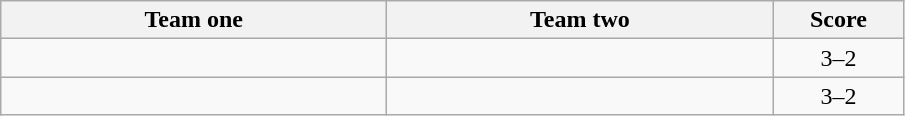<table class="wikitable" style="text-align: center">
<tr>
<th width=250>Team one</th>
<th width=250>Team two</th>
<th width=80>Score</th>
</tr>
<tr>
<td></td>
<td></td>
<td>3–2</td>
</tr>
<tr>
<td></td>
<td></td>
<td>3–2</td>
</tr>
</table>
